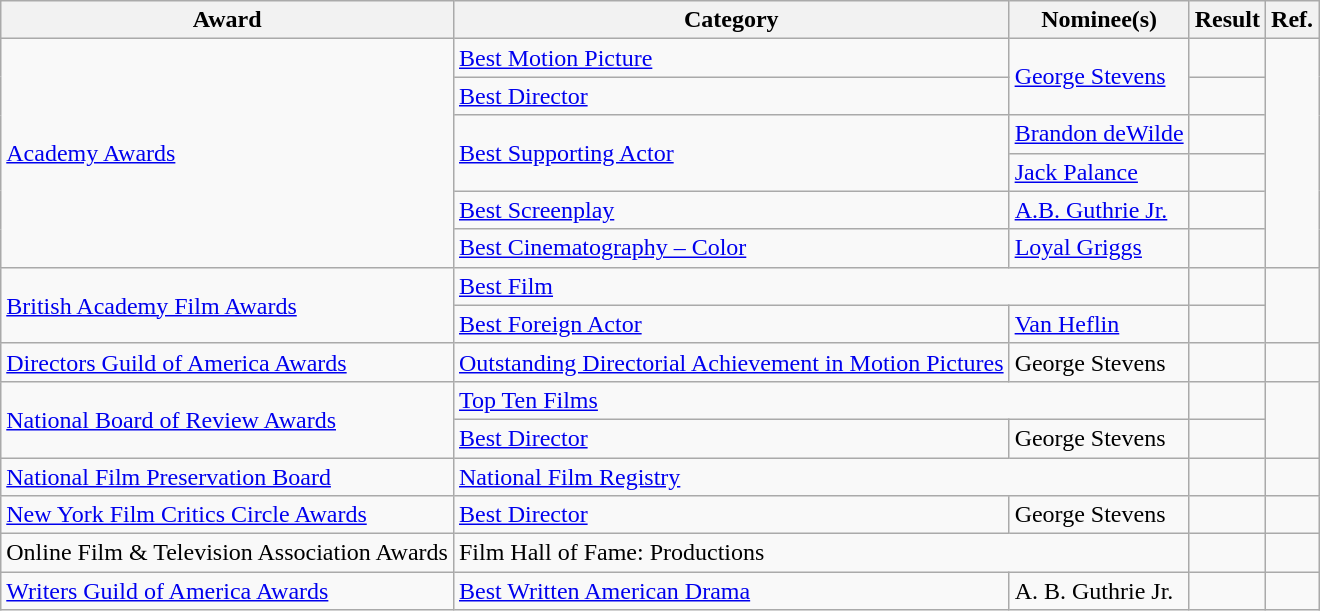<table class="wikitable plainrowheaders">
<tr>
<th>Award</th>
<th>Category</th>
<th>Nominee(s)</th>
<th>Result</th>
<th>Ref.</th>
</tr>
<tr>
<td rowspan="6"><a href='#'>Academy Awards</a></td>
<td><a href='#'>Best Motion Picture</a></td>
<td rowspan="2"><a href='#'>George Stevens</a></td>
<td></td>
<td align="center" rowspan="6"></td>
</tr>
<tr>
<td><a href='#'>Best Director</a></td>
<td></td>
</tr>
<tr>
<td rowspan="2"><a href='#'>Best Supporting Actor</a></td>
<td><a href='#'>Brandon deWilde</a></td>
<td></td>
</tr>
<tr>
<td><a href='#'>Jack Palance</a></td>
<td></td>
</tr>
<tr>
<td><a href='#'>Best Screenplay</a></td>
<td><a href='#'>A.B. Guthrie Jr.</a></td>
<td></td>
</tr>
<tr>
<td><a href='#'>Best Cinematography – Color</a></td>
<td><a href='#'>Loyal Griggs</a></td>
<td></td>
</tr>
<tr>
<td rowspan="2"><a href='#'>British Academy Film Awards</a></td>
<td colspan="2"><a href='#'>Best Film</a></td>
<td></td>
<td align="center" rowspan="2"></td>
</tr>
<tr>
<td><a href='#'>Best Foreign Actor</a></td>
<td><a href='#'>Van Heflin</a></td>
<td></td>
</tr>
<tr>
<td><a href='#'>Directors Guild of America Awards</a></td>
<td><a href='#'>Outstanding Directorial Achievement in Motion Pictures</a></td>
<td>George Stevens</td>
<td></td>
<td align="center"></td>
</tr>
<tr>
<td rowspan="2"><a href='#'>National Board of Review Awards</a></td>
<td colspan="2"><a href='#'>Top Ten Films</a></td>
<td></td>
<td align="center" rowspan="2"></td>
</tr>
<tr>
<td><a href='#'>Best Director</a></td>
<td>George Stevens</td>
<td></td>
</tr>
<tr>
<td><a href='#'>National Film Preservation Board</a></td>
<td colspan="2"><a href='#'>National Film Registry</a></td>
<td></td>
<td align="center"></td>
</tr>
<tr>
<td><a href='#'>New York Film Critics Circle Awards</a></td>
<td><a href='#'>Best Director</a></td>
<td>George Stevens</td>
<td></td>
<td align="center"></td>
</tr>
<tr>
<td>Online Film & Television Association Awards</td>
<td colspan="2">Film Hall of Fame: Productions</td>
<td></td>
<td align="center"></td>
</tr>
<tr>
<td><a href='#'>Writers Guild of America Awards</a></td>
<td><a href='#'>Best Written American Drama</a></td>
<td>A. B. Guthrie Jr.</td>
<td></td>
<td align="center"></td>
</tr>
</table>
